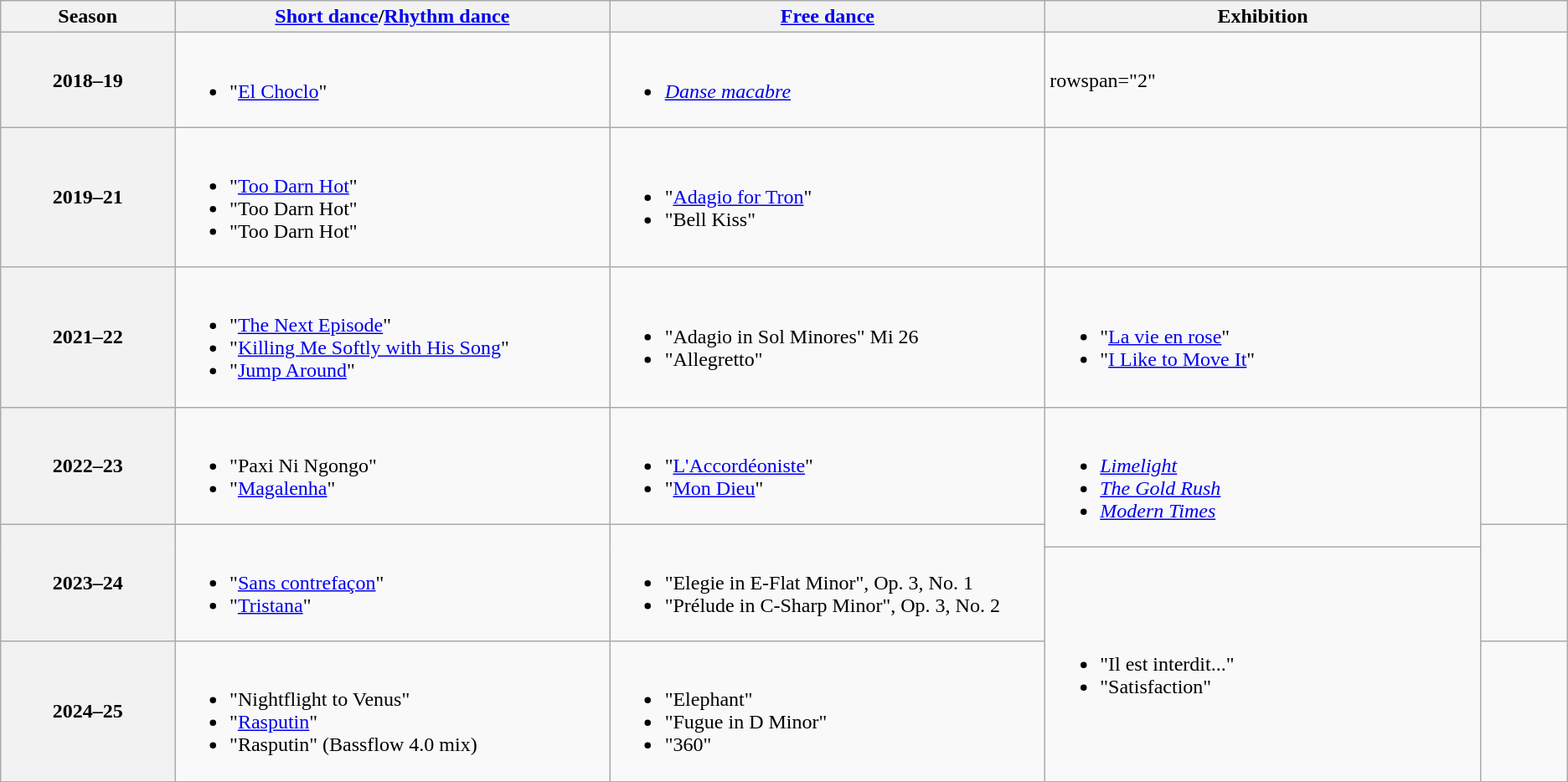<table class="wikitable unsortable" style="text-align:left">
<tr>
<th scope="col" style="text-align:center; width:10%">Season</th>
<th scope="col" style="text-align:center; width:25%"><a href='#'>Short dance</a>/<a href='#'>Rhythm dance</a></th>
<th scope="col" style="text-align:center; width:25%"><a href='#'>Free dance</a></th>
<th scope="col" style="text-align:center; width:25%">Exhibition</th>
<th scope="col" style="text-align:center; width:5%"></th>
</tr>
<tr>
<th scope="row">2018–19</th>
<td><br><ul><li><strong></strong> "<a href='#'>El Choclo</a>" <br> </li></ul></td>
<td><br><ul><li><em><a href='#'>Danse macabre</a></em><br></li></ul></td>
<td>rowspan="2" </td>
<td></td>
</tr>
<tr>
<th scope="row">2019–21</th>
<td><br><ul><li><strong></strong> "<a href='#'>Too Darn Hot</a>"</li><li><strong></strong> "Too Darn Hot"</li><li><strong></strong> "Too Darn Hot"<br></li></ul></td>
<td><br><ul><li>"<a href='#'>Adagio for Tron</a>"<br></li><li>"Bell Kiss"<br></li></ul></td>
<td></td>
</tr>
<tr>
<th scope="row">2021–22</th>
<td><br><ul><li><strong></strong> "<a href='#'>The Next Episode</a>"<br></li><li><strong></strong> "<a href='#'>Killing Me Softly with His Song</a>"<br></li><li><strong></strong> "<a href='#'>Jump Around</a>"<br></li></ul></td>
<td><br><ul><li>"Adagio in Sol Minores" Mi 26<br></li><li>"Allegretto"<br></li></ul></td>
<td><br><ul><li>"<a href='#'>La vie en rose</a>"<br></li><li>"<a href='#'>I Like to Move It</a>"<br></li></ul></td>
<td></td>
</tr>
<tr>
<th scope="row">2022–23</th>
<td><br><ul><li><strong></strong> "Paxi Ni Ngongo"<br></li><li><strong></strong> "<a href='#'>Magalenha</a>"<br></li></ul></td>
<td><br><ul><li>"<a href='#'>L'Accordéoniste</a>"</li><li>"<a href='#'>Mon Dieu</a>"<br></li></ul></td>
<td rowspan="2"><br><ul><li><em><a href='#'>Limelight</a></em></li><li><em><a href='#'>The Gold Rush</a></em></li><li><em><a href='#'>Modern Times</a></em><br></li></ul></td>
<td></td>
</tr>
<tr>
<th scope="row" rowspan="2">2023–24</th>
<td rowspan="2"><br><ul><li>"<a href='#'>Sans contrefaçon</a>"</li><li>"<a href='#'>Tristana</a>"<br></li></ul></td>
<td rowspan="2"><br><ul><li>"Elegie in E-Flat Minor", Op. 3, No. 1</li><li>"Prélude in C-Sharp Minor", Op. 3, No. 2<br></li></ul></td>
<td rowspan="2"></td>
</tr>
<tr>
<td rowspan="2"><br><ul><li>"Il est interdit..."<br></li><li>"Satisfaction" <br> </li></ul></td>
</tr>
<tr>
<th scope="row">2024–25</th>
<td><br><ul><li>"Nightflight to Venus"</li><li>"<a href='#'>Rasputin</a>"</li><li>"Rasputin" (Bassflow 4.0 mix)<br></li></ul></td>
<td><br><ul><li>"Elephant"</li><li>"Fugue in D Minor"</li><li>"360"<br></li></ul></td>
<td></td>
</tr>
</table>
